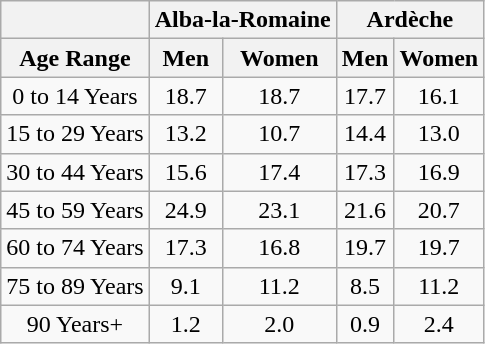<table class="wikitable" style="text-align:center;">
<tr>
<th></th>
<th colspan=2><strong>Alba-la-Romaine</strong></th>
<th colspan=2><strong>Ardèche</strong></th>
</tr>
<tr>
<th><strong>Age Range</strong></th>
<th><strong>Men</strong></th>
<th><strong>Women</strong></th>
<th><strong>Men</strong></th>
<th><strong>Women</strong></th>
</tr>
<tr>
<td>0 to 14 Years</td>
<td>18.7</td>
<td>18.7</td>
<td>17.7</td>
<td>16.1</td>
</tr>
<tr>
<td>15 to 29 Years</td>
<td>13.2</td>
<td>10.7</td>
<td>14.4</td>
<td>13.0</td>
</tr>
<tr>
<td>30 to 44 Years</td>
<td>15.6</td>
<td>17.4</td>
<td>17.3</td>
<td>16.9</td>
</tr>
<tr>
<td>45 to 59 Years</td>
<td>24.9</td>
<td>23.1</td>
<td>21.6</td>
<td>20.7</td>
</tr>
<tr>
<td>60 to 74 Years</td>
<td>17.3</td>
<td>16.8</td>
<td>19.7</td>
<td>19.7</td>
</tr>
<tr>
<td>75 to 89 Years</td>
<td>9.1</td>
<td>11.2</td>
<td>8.5</td>
<td>11.2</td>
</tr>
<tr>
<td>90 Years+</td>
<td>1.2</td>
<td>2.0</td>
<td>0.9</td>
<td>2.4</td>
</tr>
</table>
